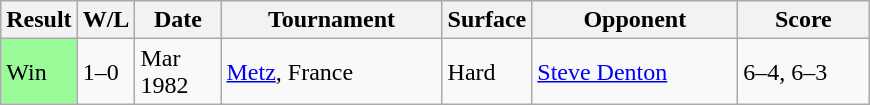<table class="sortable wikitable">
<tr>
<th style="width:40px">Result</th>
<th style="width:30px" class="unsortable">W/L</th>
<th style="width:50px">Date</th>
<th style="width:140px">Tournament</th>
<th style="width:50px">Surface</th>
<th style="width:130px">Opponent</th>
<th style="width:80px" class="unsortable">Score</th>
</tr>
<tr>
<td style="background:#98fb98;">Win</td>
<td>1–0</td>
<td>Mar 1982</td>
<td><a href='#'>Metz</a>, France</td>
<td>Hard</td>
<td> <a href='#'>Steve Denton</a></td>
<td>6–4, 6–3</td>
</tr>
</table>
